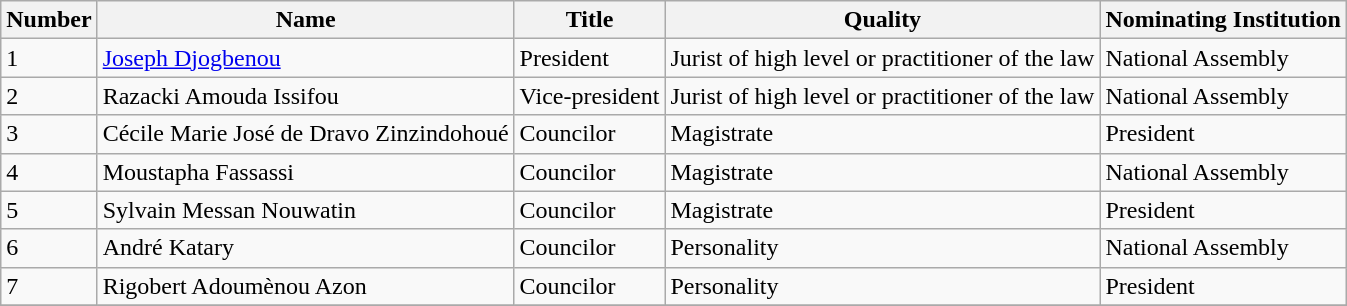<table class="wikitable">
<tr>
<th>Number</th>
<th>Name</th>
<th>Title</th>
<th>Quality</th>
<th>Nominating Institution</th>
</tr>
<tr>
<td>1</td>
<td><a href='#'>Joseph Djogbenou</a></td>
<td>President</td>
<td>Jurist of high level or practitioner of the law</td>
<td>National Assembly</td>
</tr>
<tr>
<td>2</td>
<td>Razacki Amouda Issifou</td>
<td>Vice-president</td>
<td>Jurist of high level or practitioner of the law</td>
<td>National Assembly</td>
</tr>
<tr>
<td>3</td>
<td>Cécile Marie José de Dravo Zinzindohoué</td>
<td>Councilor</td>
<td>Magistrate</td>
<td>President</td>
</tr>
<tr>
<td>4</td>
<td>Moustapha Fassassi</td>
<td>Councilor</td>
<td>Magistrate</td>
<td>National Assembly</td>
</tr>
<tr>
<td>5</td>
<td>Sylvain Messan Nouwatin</td>
<td>Councilor</td>
<td>Magistrate</td>
<td>President</td>
</tr>
<tr>
<td>6</td>
<td>André Katary</td>
<td>Councilor</td>
<td>Personality</td>
<td>National Assembly</td>
</tr>
<tr>
<td>7</td>
<td>Rigobert Adoumènou Azon</td>
<td>Councilor</td>
<td>Personality</td>
<td>President</td>
</tr>
<tr>
</tr>
</table>
